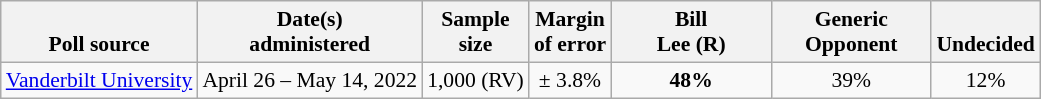<table class="wikitable" style="font-size:90%;text-align:center;">
<tr valign=bottom>
<th>Poll source</th>
<th>Date(s)<br>administered</th>
<th>Sample<br>size</th>
<th>Margin<br>of error</th>
<th style="width:100px;">Bill<br>Lee (R)</th>
<th style="width:100px;">Generic<br>Opponent</th>
<th>Undecided</th>
</tr>
<tr>
<td style="text-align:left;"><a href='#'>Vanderbilt University</a></td>
<td>April 26 – May 14, 2022</td>
<td>1,000 (RV)</td>
<td>± 3.8%</td>
<td><strong>48%</strong></td>
<td>39%</td>
<td>12%</td>
</tr>
</table>
